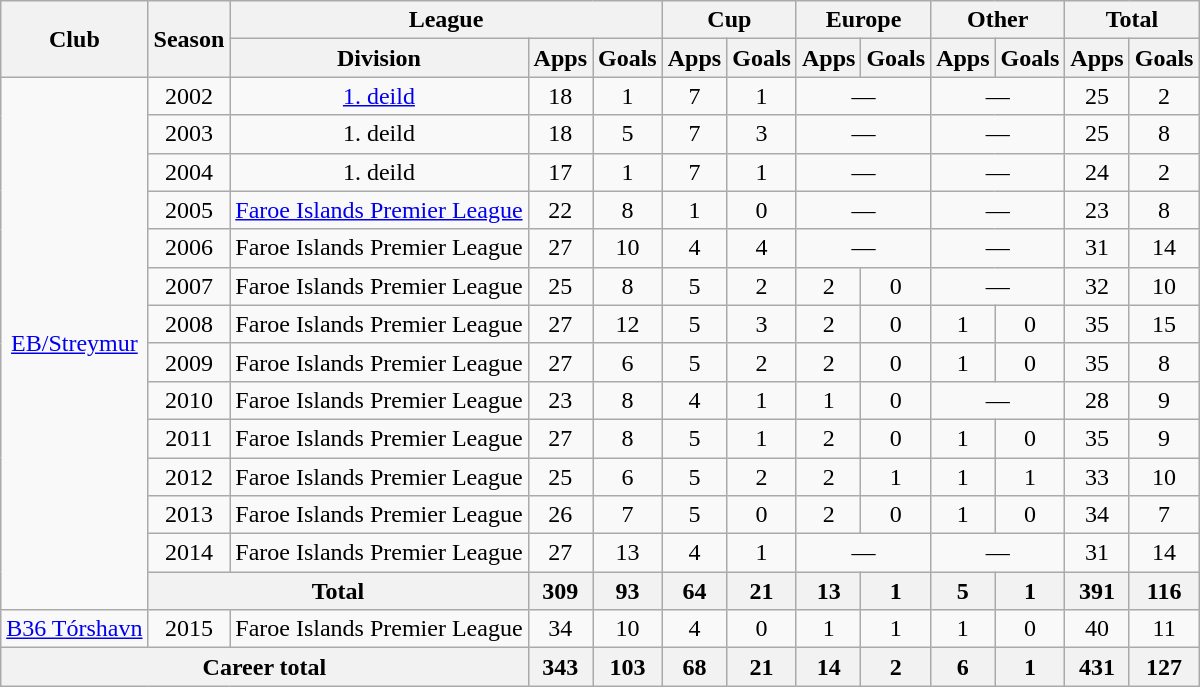<table class="wikitable" style="text-align: center;">
<tr>
<th rowspan="2">Club</th>
<th rowspan="2">Season</th>
<th colspan="3">League</th>
<th colspan="2">Cup</th>
<th colspan="2">Europe</th>
<th colspan="2">Other</th>
<th colspan="2">Total</th>
</tr>
<tr>
<th>Division</th>
<th>Apps</th>
<th>Goals</th>
<th>Apps</th>
<th>Goals</th>
<th>Apps</th>
<th>Goals</th>
<th>Apps</th>
<th>Goals</th>
<th>Apps</th>
<th>Goals</th>
</tr>
<tr>
<td rowspan="14" valign="center"><a href='#'>EB/Streymur</a></td>
<td>2002</td>
<td><a href='#'>1. deild</a></td>
<td>18</td>
<td>1</td>
<td>7</td>
<td>1</td>
<td colspan="2">—</td>
<td colspan="2">—</td>
<td>25</td>
<td>2</td>
</tr>
<tr>
<td>2003</td>
<td>1. deild</td>
<td>18</td>
<td>5</td>
<td>7</td>
<td>3</td>
<td colspan="2">—</td>
<td colspan="2">—</td>
<td>25</td>
<td>8</td>
</tr>
<tr>
<td>2004</td>
<td>1. deild</td>
<td>17</td>
<td>1</td>
<td>7</td>
<td>1</td>
<td colspan="2">—</td>
<td colspan="2">—</td>
<td>24</td>
<td>2</td>
</tr>
<tr>
<td>2005</td>
<td><a href='#'>Faroe Islands Premier League</a></td>
<td>22</td>
<td>8</td>
<td>1</td>
<td>0</td>
<td colspan="2">—</td>
<td colspan="2">—</td>
<td>23</td>
<td>8</td>
</tr>
<tr>
<td>2006</td>
<td>Faroe Islands Premier League</td>
<td>27</td>
<td>10</td>
<td>4</td>
<td>4</td>
<td colspan="2">—</td>
<td colspan="2">—</td>
<td>31</td>
<td>14</td>
</tr>
<tr>
<td>2007</td>
<td>Faroe Islands Premier League</td>
<td>25</td>
<td>8</td>
<td>5</td>
<td>2</td>
<td>2</td>
<td>0</td>
<td colspan="2">—</td>
<td>32</td>
<td>10</td>
</tr>
<tr>
<td>2008</td>
<td>Faroe Islands Premier League</td>
<td>27</td>
<td>12</td>
<td>5</td>
<td>3</td>
<td>2</td>
<td>0</td>
<td>1</td>
<td>0</td>
<td>35</td>
<td>15</td>
</tr>
<tr>
<td>2009</td>
<td>Faroe Islands Premier League</td>
<td>27</td>
<td>6</td>
<td>5</td>
<td>2</td>
<td>2</td>
<td>0</td>
<td>1</td>
<td>0</td>
<td>35</td>
<td>8</td>
</tr>
<tr>
<td>2010</td>
<td>Faroe Islands Premier League</td>
<td>23</td>
<td>8</td>
<td>4</td>
<td>1</td>
<td>1</td>
<td>0</td>
<td colspan="2">—</td>
<td>28</td>
<td>9</td>
</tr>
<tr>
<td>2011</td>
<td>Faroe Islands Premier League</td>
<td>27</td>
<td>8</td>
<td>5</td>
<td>1</td>
<td>2</td>
<td>0</td>
<td>1</td>
<td>0</td>
<td>35</td>
<td>9</td>
</tr>
<tr>
<td>2012</td>
<td>Faroe Islands Premier League</td>
<td>25</td>
<td>6</td>
<td>5</td>
<td>2</td>
<td>2</td>
<td>1</td>
<td>1</td>
<td>1</td>
<td>33</td>
<td>10</td>
</tr>
<tr>
<td>2013</td>
<td>Faroe Islands Premier League</td>
<td>26</td>
<td>7</td>
<td>5</td>
<td>0</td>
<td>2</td>
<td>0</td>
<td>1</td>
<td>0</td>
<td>34</td>
<td>7</td>
</tr>
<tr>
<td>2014</td>
<td>Faroe Islands Premier League</td>
<td>27</td>
<td>13</td>
<td>4</td>
<td>1</td>
<td colspan="2">—</td>
<td colspan="2">—</td>
<td>31</td>
<td>14</td>
</tr>
<tr>
<th colspan="2">Total</th>
<th>309</th>
<th>93</th>
<th>64</th>
<th>21</th>
<th>13</th>
<th>1</th>
<th>5</th>
<th>1</th>
<th>391</th>
<th>116</th>
</tr>
<tr>
<td valign="center"><a href='#'>B36 Tórshavn</a></td>
<td>2015</td>
<td>Faroe Islands Premier League</td>
<td>34</td>
<td>10</td>
<td>4</td>
<td>0</td>
<td>1</td>
<td>1</td>
<td>1</td>
<td>0</td>
<td>40</td>
<td>11</td>
</tr>
<tr>
<th colspan="3">Career total</th>
<th>343</th>
<th>103</th>
<th>68</th>
<th>21</th>
<th>14</th>
<th>2</th>
<th>6</th>
<th>1</th>
<th>431</th>
<th>127</th>
</tr>
</table>
